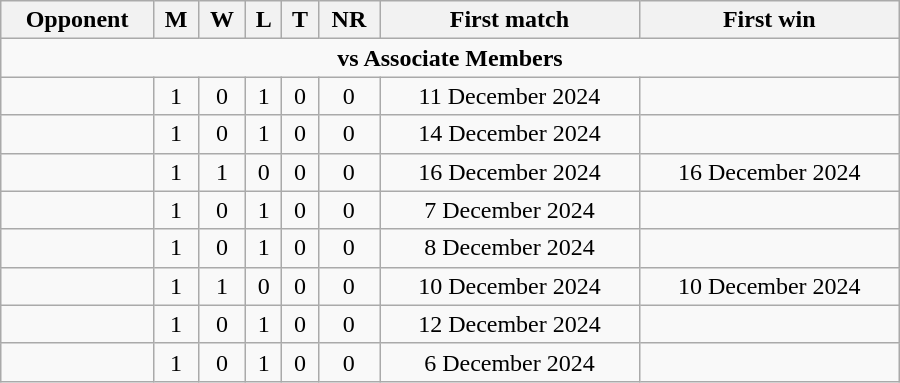<table class="wikitable" style="text-align: center; width: 600px;">
<tr>
<th>Opponent</th>
<th>M</th>
<th>W</th>
<th>L</th>
<th>T</th>
<th>NR</th>
<th>First match</th>
<th>First win</th>
</tr>
<tr>
<td colspan="8" style="text-align:center;"><strong>vs Associate Members</strong></td>
</tr>
<tr>
<td align=left></td>
<td>1</td>
<td>0</td>
<td>1</td>
<td>0</td>
<td>0</td>
<td>11 December 2024</td>
<td></td>
</tr>
<tr>
<td align=left></td>
<td>1</td>
<td>0</td>
<td>1</td>
<td>0</td>
<td>0</td>
<td>14 December 2024</td>
<td></td>
</tr>
<tr>
<td align=left></td>
<td>1</td>
<td>1</td>
<td>0</td>
<td>0</td>
<td>0</td>
<td>16 December 2024</td>
<td>16 December 2024</td>
</tr>
<tr>
<td align=left></td>
<td>1</td>
<td>0</td>
<td>1</td>
<td>0</td>
<td>0</td>
<td>7 December 2024</td>
<td></td>
</tr>
<tr>
<td align=left></td>
<td>1</td>
<td>0</td>
<td>1</td>
<td>0</td>
<td>0</td>
<td>8 December 2024</td>
<td></td>
</tr>
<tr>
<td align=left></td>
<td>1</td>
<td>1</td>
<td>0</td>
<td>0</td>
<td>0</td>
<td>10 December 2024</td>
<td>10 December 2024</td>
</tr>
<tr>
<td align=left></td>
<td>1</td>
<td>0</td>
<td>1</td>
<td>0</td>
<td>0</td>
<td>12 December 2024</td>
<td></td>
</tr>
<tr>
<td align=left></td>
<td>1</td>
<td>0</td>
<td>1</td>
<td>0</td>
<td>0</td>
<td>6 December 2024</td>
<td></td>
</tr>
</table>
